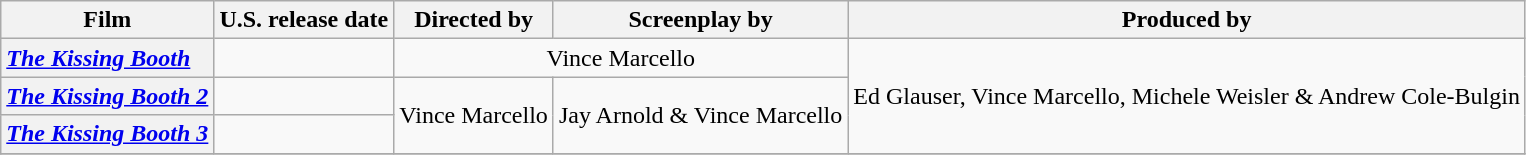<table class="wikitable plainrowheaders" style="text-align:center;">
<tr>
<th>Film</th>
<th>U.S. release date</th>
<th>Directed by</th>
<th>Screenplay by</th>
<th>Produced by</th>
</tr>
<tr>
<th scope="row" style="text-align:left"><em><a href='#'>The Kissing Booth</a></em></th>
<td></td>
<td colspan="2">Vince Marcello</td>
<td rowspan="3">Ed Glauser, Vince Marcello, Michele Weisler & Andrew Cole-Bulgin</td>
</tr>
<tr>
<th scope="row" style="text-align:left"><em><a href='#'>The Kissing Booth 2</a></em></th>
<td></td>
<td rowspan="2">Vince Marcello</td>
<td rowspan="2">Jay Arnold & Vince Marcello</td>
</tr>
<tr>
<th scope="row" style="text-align:left"><em><a href='#'>The Kissing Booth 3</a></em></th>
<td></td>
</tr>
<tr>
</tr>
</table>
